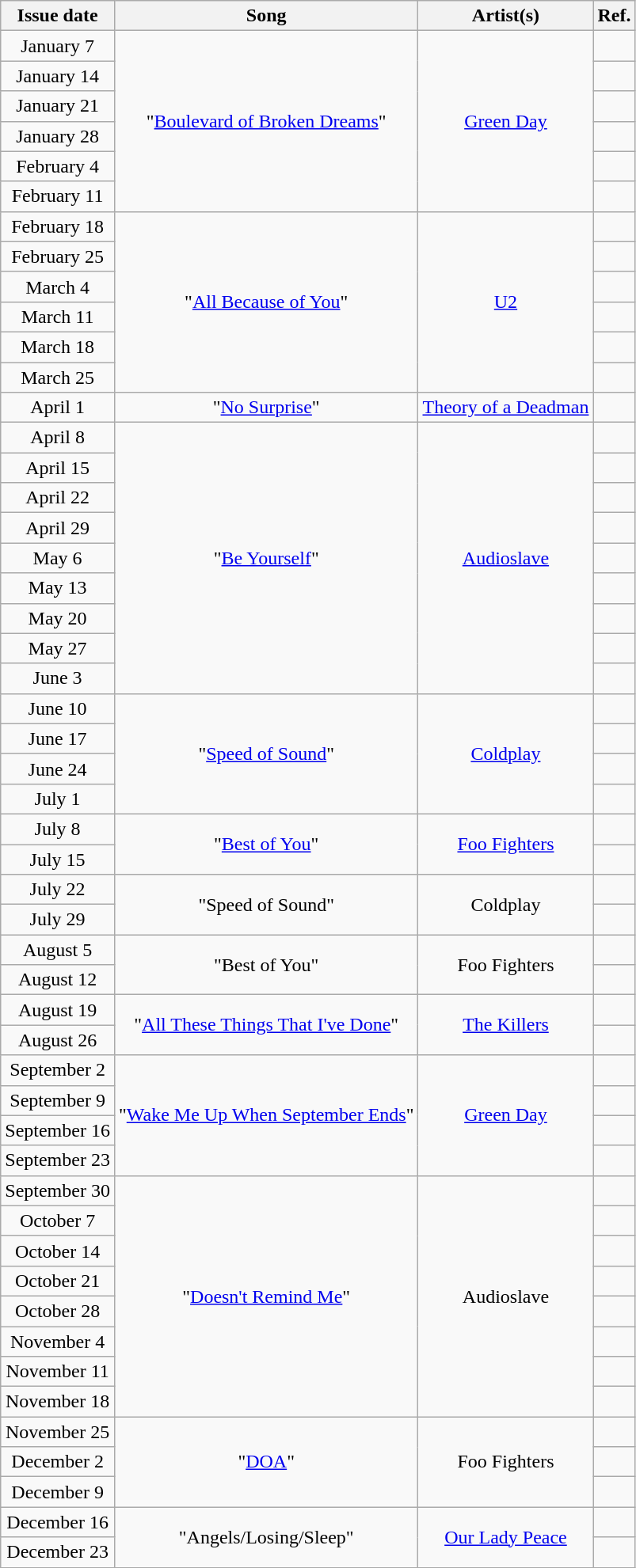<table class="wikitable">
<tr>
<th align="center">Issue date</th>
<th align="center">Song</th>
<th align="center">Artist(s)</th>
<th align="center">Ref.</th>
</tr>
<tr>
<td align="center">January 7</td>
<td align="center" rowspan="6">"<a href='#'>Boulevard of Broken Dreams</a>"</td>
<td align="center" rowspan="6"><a href='#'>Green Day</a></td>
<td></td>
</tr>
<tr>
<td align="center">January 14</td>
<td></td>
</tr>
<tr>
<td align="center">January 21</td>
<td></td>
</tr>
<tr>
<td align="center">January 28</td>
<td></td>
</tr>
<tr>
<td align="center">February 4</td>
<td></td>
</tr>
<tr>
<td align="center">February 11</td>
<td></td>
</tr>
<tr>
<td align="center">February 18</td>
<td align="center" rowspan="6">"<a href='#'>All Because of You</a>"</td>
<td align="center" rowspan="6"><a href='#'>U2</a></td>
<td></td>
</tr>
<tr>
<td align="center">February 25</td>
<td></td>
</tr>
<tr>
<td align="center">March 4</td>
<td></td>
</tr>
<tr>
<td align="center">March 11</td>
<td></td>
</tr>
<tr>
<td align="center">March 18</td>
<td></td>
</tr>
<tr>
<td align="center">March 25</td>
<td></td>
</tr>
<tr>
<td align="center">April 1</td>
<td align="center" rowspan="1">"<a href='#'>No Surprise</a>"</td>
<td align="center" rowspan="1"><a href='#'>Theory of a Deadman</a></td>
<td></td>
</tr>
<tr>
<td align="center">April 8</td>
<td align="center" rowspan="9">"<a href='#'>Be Yourself</a>"</td>
<td align="center" rowspan="9"><a href='#'>Audioslave</a></td>
<td></td>
</tr>
<tr>
<td align="center">April 15</td>
<td></td>
</tr>
<tr>
<td align="center">April 22</td>
<td></td>
</tr>
<tr>
<td align="center">April 29</td>
<td></td>
</tr>
<tr>
<td align="center">May 6</td>
<td></td>
</tr>
<tr>
<td align="center">May 13</td>
<td></td>
</tr>
<tr>
<td align="center">May 20</td>
<td></td>
</tr>
<tr>
<td align="center">May 27</td>
<td></td>
</tr>
<tr>
<td align="center">June 3</td>
<td></td>
</tr>
<tr>
<td align="center">June 10</td>
<td align="center" rowspan="4">"<a href='#'>Speed of Sound</a>"</td>
<td align="center" rowspan="4"><a href='#'>Coldplay</a></td>
<td></td>
</tr>
<tr>
<td align="center">June 17</td>
<td></td>
</tr>
<tr>
<td align="center">June 24</td>
<td></td>
</tr>
<tr>
<td align="center">July 1</td>
<td></td>
</tr>
<tr>
<td align="center">July 8</td>
<td align="center" rowspan="2">"<a href='#'>Best of You</a>"</td>
<td align="center" rowspan="2"><a href='#'>Foo Fighters</a></td>
<td></td>
</tr>
<tr>
<td align="center">July 15</td>
<td></td>
</tr>
<tr>
<td align="center">July 22</td>
<td align="center" rowspan="2">"Speed of Sound"</td>
<td align="center" rowspan="2">Coldplay</td>
<td></td>
</tr>
<tr>
<td align="center">July 29</td>
<td></td>
</tr>
<tr>
<td align="center">August 5</td>
<td align="center" rowspan="2">"Best of You"</td>
<td align="center" rowspan="2">Foo Fighters</td>
<td></td>
</tr>
<tr>
<td align="center">August 12</td>
<td></td>
</tr>
<tr>
<td align="center">August 19</td>
<td align="center" rowspan="2">"<a href='#'>All These Things That I've Done</a>"</td>
<td align="center" rowspan="2"><a href='#'>The Killers</a></td>
<td></td>
</tr>
<tr>
<td align="center">August 26</td>
<td></td>
</tr>
<tr>
<td align="center">September 2</td>
<td align="center" rowspan="4">"<a href='#'>Wake Me Up When September Ends</a>"</td>
<td align="center" rowspan="4"><a href='#'>Green Day</a></td>
<td></td>
</tr>
<tr>
<td align="center">September 9</td>
<td></td>
</tr>
<tr>
<td align="center">September 16</td>
<td></td>
</tr>
<tr>
<td align="center">September 23</td>
<td></td>
</tr>
<tr>
<td align="center">September 30</td>
<td align="center" rowspan="8">"<a href='#'>Doesn't Remind Me</a>"</td>
<td align="center" rowspan="8">Audioslave</td>
<td></td>
</tr>
<tr>
<td align="center">October 7</td>
<td></td>
</tr>
<tr>
<td align="center">October 14</td>
<td></td>
</tr>
<tr>
<td align="center">October 21</td>
<td></td>
</tr>
<tr>
<td align="center">October 28</td>
<td></td>
</tr>
<tr>
<td align="center">November 4</td>
<td></td>
</tr>
<tr>
<td align="center">November 11</td>
<td></td>
</tr>
<tr>
<td align="center">November 18</td>
<td></td>
</tr>
<tr>
<td align="center">November 25</td>
<td align="center" rowspan="3">"<a href='#'>DOA</a>"</td>
<td align="center" rowspan="3">Foo Fighters</td>
<td></td>
</tr>
<tr>
<td align="center">December 2</td>
<td></td>
</tr>
<tr>
<td align="center">December 9</td>
<td></td>
</tr>
<tr>
<td align="center">December 16</td>
<td align="center" rowspan="2">"Angels/Losing/Sleep"</td>
<td align="center" rowspan="2"><a href='#'>Our Lady Peace</a></td>
<td></td>
</tr>
<tr>
<td align="center">December 23</td>
<td></td>
</tr>
</table>
